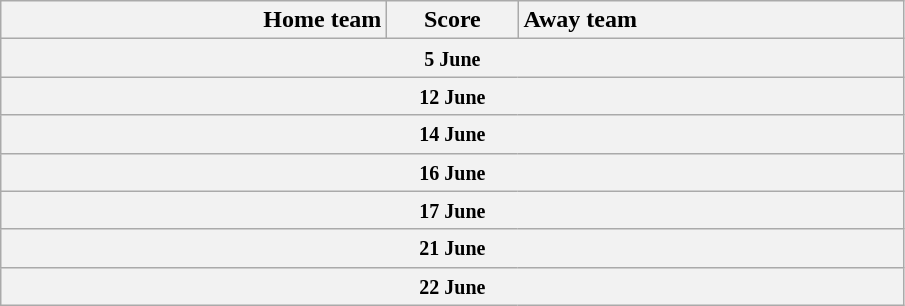<table class="wikitable" style="border-collapse: collapse;">
<tr>
<th style="text-align:right; width:250px">Home team</th>
<th style="width:80px">Score</th>
<th style="text-align:left; width:250px">Away team</th>
</tr>
<tr>
<th colspan="3" align="center"><small>5 June</small><br></th>
</tr>
<tr>
<th colspan="3" align="center"><small>12 June</small><br>
</th>
</tr>
<tr>
<th colspan="3" align="center"><small>14 June</small><br>

</th>
</tr>
<tr>
<th colspan="3" align="center"><small>16 June</small><br>

</th>
</tr>
<tr>
<th colspan="3" align="center"><small>17 June</small><br>













</th>
</tr>
<tr>
<th colspan="3" align="center"><small>21 June</small><br>
</th>
</tr>
<tr>
<th colspan="3" align="center"><small>22 June</small><br></th>
</tr>
</table>
